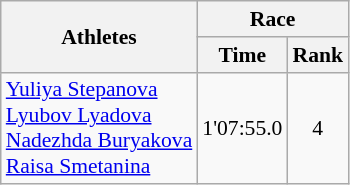<table class="wikitable" border="1" style="font-size:90%">
<tr>
<th rowspan=2>Athletes</th>
<th colspan=2>Race</th>
</tr>
<tr>
<th>Time</th>
<th>Rank</th>
</tr>
<tr>
<td><a href='#'>Yuliya Stepanova</a><br><a href='#'>Lyubov Lyadova</a><br><a href='#'>Nadezhda Buryakova</a><br><a href='#'>Raisa Smetanina</a></td>
<td align=center>1'07:55.0</td>
<td align=center>4</td>
</tr>
</table>
